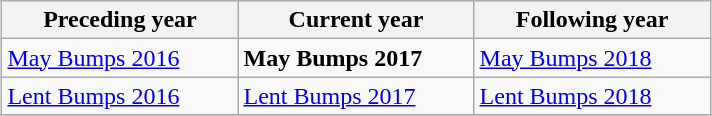<table class="wikitable" style="margin:1em auto;">
<tr>
<th width=150>Preceding year</th>
<th width=150>Current year</th>
<th width=150>Following year</th>
</tr>
<tr>
<td><a href='#'>May Bumps 2016</a></td>
<td><strong>May Bumps 2017</strong></td>
<td><a href='#'>May Bumps 2018</a></td>
</tr>
<tr>
<td><a href='#'>Lent Bumps 2016</a></td>
<td><a href='#'>Lent Bumps 2017</a></td>
<td><a href='#'>Lent Bumps 2018</a></td>
</tr>
<tr>
</tr>
</table>
